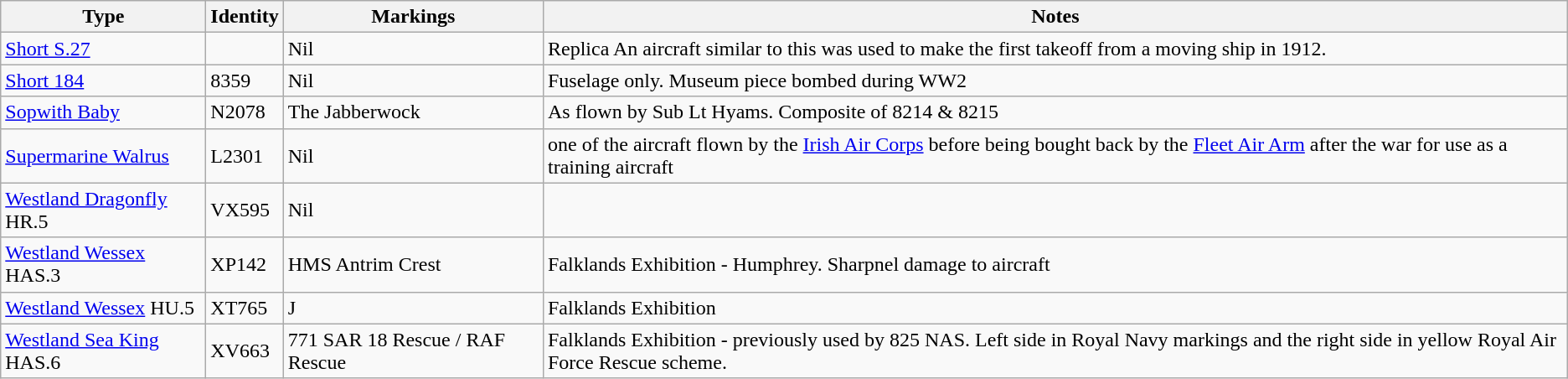<table class="wikitable sortable">
<tr>
<th>Type</th>
<th>Identity</th>
<th>Markings</th>
<th>Notes</th>
</tr>
<tr>
<td><a href='#'>Short S.27</a></td>
<td></td>
<td>Nil</td>
<td>Replica An aircraft similar to this was used to make the first takeoff from a moving ship in 1912.</td>
</tr>
<tr>
<td><a href='#'>Short 184</a></td>
<td>8359</td>
<td>Nil</td>
<td>Fuselage only. Museum piece bombed during WW2</td>
</tr>
<tr>
<td><a href='#'>Sopwith Baby</a></td>
<td>N2078</td>
<td>The Jabberwock</td>
<td>As flown by Sub Lt Hyams. Composite of 8214 & 8215</td>
</tr>
<tr>
<td><a href='#'>Supermarine Walrus</a></td>
<td>L2301</td>
<td>Nil</td>
<td>one of the aircraft flown by the <a href='#'>Irish Air Corps</a> before being bought back by the <a href='#'>Fleet Air Arm</a> after the war for use as a training aircraft</td>
</tr>
<tr>
<td><a href='#'>Westland Dragonfly</a> HR.5</td>
<td>VX595</td>
<td>Nil</td>
<td></td>
</tr>
<tr>
<td><a href='#'>Westland Wessex</a> HAS.3</td>
<td>XP142</td>
<td>HMS Antrim Crest</td>
<td>Falklands Exhibition - Humphrey. Sharpnel damage to aircraft</td>
</tr>
<tr>
<td><a href='#'>Westland Wessex</a> HU.5</td>
<td>XT765</td>
<td>J</td>
<td>Falklands Exhibition</td>
</tr>
<tr>
<td><a href='#'>Westland Sea King</a> HAS.6</td>
<td>XV663</td>
<td>771 SAR 18 Rescue / RAF Rescue</td>
<td>Falklands Exhibition -  previously used by 825 NAS. Left side in Royal Navy markings and the right side in yellow Royal Air Force Rescue scheme.</td>
</tr>
</table>
